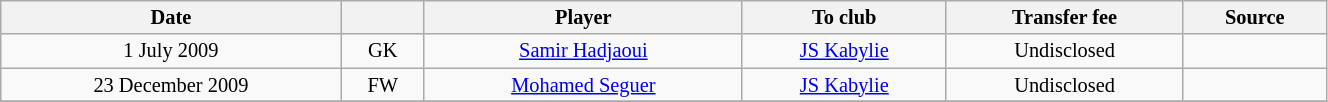<table class="wikitable sortable" style="width:70%; text-align:center; font-size:85%; text-align:centre;">
<tr>
<th>Date</th>
<th></th>
<th>Player</th>
<th>To club</th>
<th>Transfer fee</th>
<th>Source</th>
</tr>
<tr>
<td>1 July 2009</td>
<td>GK</td>
<td> <a href='#'>Samir Hadjaoui</a></td>
<td><a href='#'>JS Kabylie</a></td>
<td>Undisclosed</td>
<td></td>
</tr>
<tr>
<td>23 December 2009</td>
<td>FW</td>
<td> <a href='#'>Mohamed Seguer</a></td>
<td><a href='#'>JS Kabylie</a></td>
<td>Undisclosed</td>
<td></td>
</tr>
<tr>
</tr>
</table>
